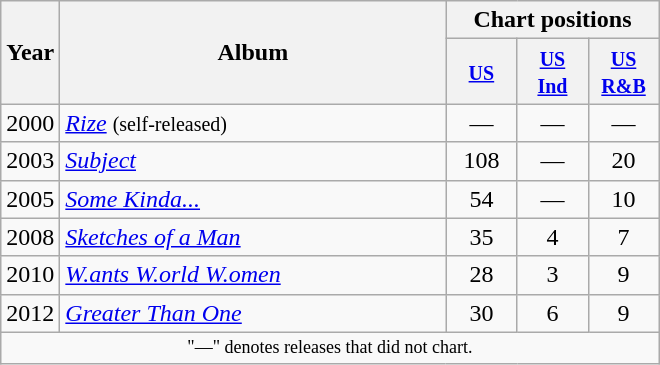<table class="wikitable">
<tr>
<th width="28" rowspan="2">Year</th>
<th width="250" rowspan="2">Album</th>
<th colspan="3">Chart positions</th>
</tr>
<tr>
<th width="40"><small><a href='#'>US</a></small><br></th>
<th width="40"><small><a href='#'>US Ind</a></small><br></th>
<th width="40"><small><a href='#'>US<br>R&B</a></small><br></th>
</tr>
<tr>
<td>2000</td>
<td><em><a href='#'>Rize</a></em> <small>(self-released)</small></td>
<td align="center">—</td>
<td align="center">—</td>
<td align="center">—</td>
</tr>
<tr>
<td>2003</td>
<td><em><a href='#'>Subject</a></em></td>
<td align="center">108</td>
<td align="center">—</td>
<td align="center">20</td>
</tr>
<tr>
<td>2005</td>
<td><em><a href='#'>Some Kinda...</a></em></td>
<td align="center">54</td>
<td align="center">—</td>
<td align="center">10</td>
</tr>
<tr>
<td>2008</td>
<td><em><a href='#'>Sketches of a Man</a></em></td>
<td align="center">35</td>
<td align="center">4</td>
<td align="center">7</td>
</tr>
<tr>
<td>2010</td>
<td><em><a href='#'>W.ants W.orld W.omen</a></em></td>
<td align="center">28</td>
<td align="center">3</td>
<td align="center">9</td>
</tr>
<tr>
<td>2012</td>
<td><em><a href='#'>Greater Than One</a></em></td>
<td align="center">30</td>
<td align="center">6</td>
<td align="center">9</td>
</tr>
<tr>
<td colspan="6" style="text-align:center; font-size:9pt;">"—" denotes releases that did not chart.</td>
</tr>
</table>
